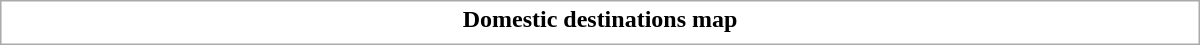<table class="collapsible" style="border:1px #aaa solid; width:50em; margin:0.2em auto">
<tr>
<th>Domestic destinations map</th>
</tr>
<tr>
<td></td>
</tr>
</table>
